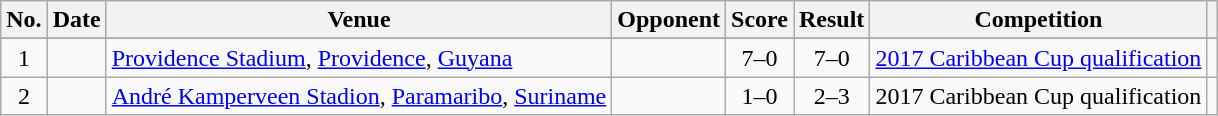<table class="wikitable sortable">
<tr>
<th scope="col">No.</th>
<th scope="col">Date</th>
<th scope="col">Venue</th>
<th scope="col">Opponent</th>
<th scope="col">Score</th>
<th scope="col">Result</th>
<th scope="col">Competition</th>
<th scope="col" class="unsortable"></th>
</tr>
<tr>
</tr>
<tr>
<td align="center">1</td>
<td></td>
<td><a href='#'>Providence Stadium</a>, <a href='#'>Providence</a>, <a href='#'>Guyana</a></td>
<td></td>
<td align="center">7–0</td>
<td align="center">7–0</td>
<td><a href='#'>2017 Caribbean Cup qualification</a></td>
<td></td>
</tr>
<tr>
<td align="center">2</td>
<td></td>
<td><a href='#'>André Kamperveen Stadion</a>, <a href='#'>Paramaribo</a>, <a href='#'>Suriname</a></td>
<td></td>
<td align="center">1–0</td>
<td align="center">2–3</td>
<td>2017 Caribbean Cup qualification</td>
<td></td>
</tr>
</table>
